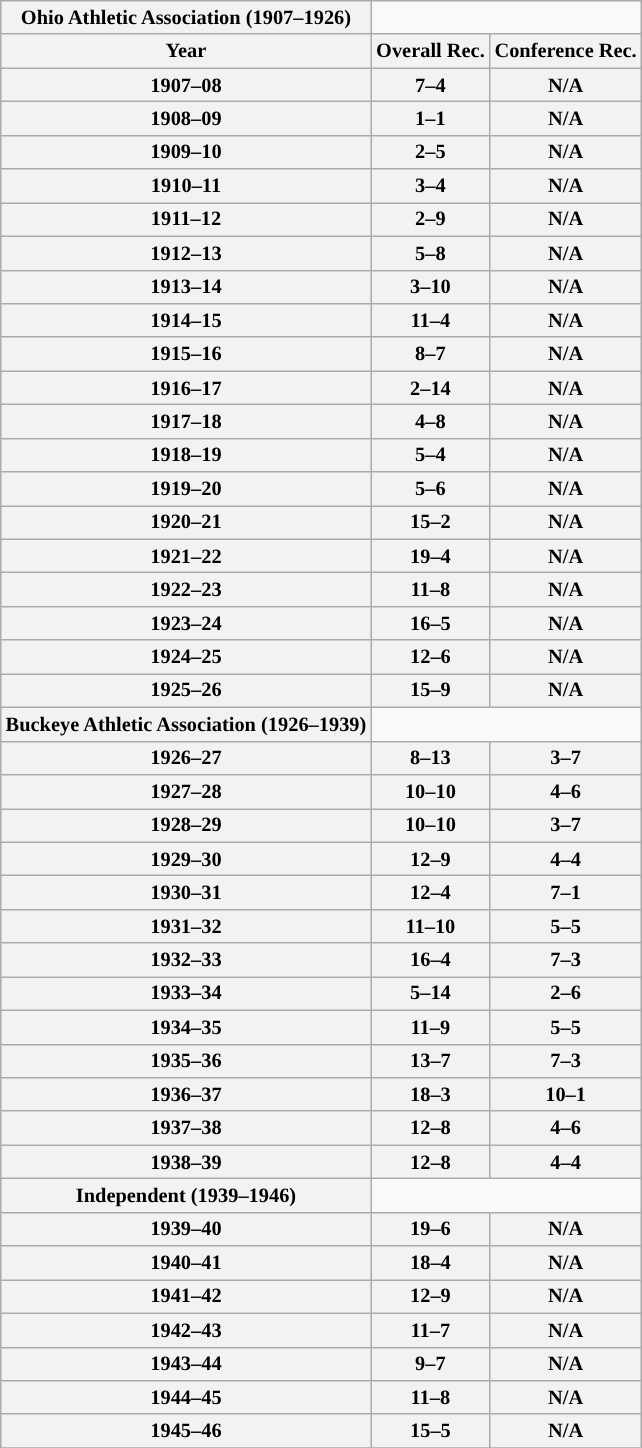<table class="wikitable" style="font-size:85%; text-align:center">
<tr>
<th>Ohio Athletic Association (1907–1926)</th>
</tr>
<tr>
<th>Year</th>
<th>Overall Rec.</th>
<th>Conference Rec.</th>
</tr>
<tr>
<th>1907–08</th>
<th>7–4</th>
<th>N/A</th>
</tr>
<tr>
<th>1908–09</th>
<th>1–1</th>
<th>N/A</th>
</tr>
<tr>
<th>1909–10</th>
<th>2–5</th>
<th>N/A</th>
</tr>
<tr>
<th>1910–11</th>
<th>3–4</th>
<th>N/A</th>
</tr>
<tr>
<th>1911–12</th>
<th>2–9</th>
<th>N/A</th>
</tr>
<tr>
<th>1912–13</th>
<th>5–8</th>
<th>N/A</th>
</tr>
<tr>
<th>1913–14</th>
<th>3–10</th>
<th>N/A</th>
</tr>
<tr>
<th>1914–15</th>
<th>11–4</th>
<th>N/A</th>
</tr>
<tr>
<th>1915–16</th>
<th>8–7</th>
<th>N/A</th>
</tr>
<tr>
<th>1916–17</th>
<th>2–14</th>
<th>N/A</th>
</tr>
<tr>
<th>1917–18</th>
<th>4–8</th>
<th>N/A</th>
</tr>
<tr>
<th>1918–19</th>
<th>5–4</th>
<th>N/A</th>
</tr>
<tr>
<th>1919–20</th>
<th>5–6</th>
<th>N/A</th>
</tr>
<tr>
<th>1920–21</th>
<th>15–2</th>
<th>N/A</th>
</tr>
<tr>
<th>1921–22</th>
<th>19–4</th>
<th>N/A</th>
</tr>
<tr>
<th>1922–23</th>
<th>11–8</th>
<th>N/A</th>
</tr>
<tr>
<th>1923–24</th>
<th>16–5</th>
<th>N/A</th>
</tr>
<tr>
<th>1924–25</th>
<th>12–6</th>
<th>N/A</th>
</tr>
<tr>
<th>1925–26</th>
<th>15–9</th>
<th>N/A</th>
</tr>
<tr>
<th>Buckeye Athletic Association (1926–1939)</th>
</tr>
<tr>
<th>1926–27</th>
<th>8–13</th>
<th>3–7</th>
</tr>
<tr>
<th>1927–28</th>
<th>10–10</th>
<th>4–6</th>
</tr>
<tr>
<th>1928–29</th>
<th>10–10</th>
<th>3–7</th>
</tr>
<tr>
<th>1929–30</th>
<th>12–9</th>
<th>4–4</th>
</tr>
<tr>
<th>1930–31</th>
<th>12–4</th>
<th>7–1</th>
</tr>
<tr>
<th>1931–32</th>
<th>11–10</th>
<th>5–5</th>
</tr>
<tr>
<th>1932–33</th>
<th>16–4</th>
<th>7–3</th>
</tr>
<tr>
<th>1933–34</th>
<th>5–14</th>
<th>2–6</th>
</tr>
<tr>
<th>1934–35</th>
<th>11–9</th>
<th>5–5</th>
</tr>
<tr>
<th>1935–36</th>
<th>13–7</th>
<th>7–3</th>
</tr>
<tr>
<th>1936–37</th>
<th>18–3</th>
<th>10–1</th>
</tr>
<tr>
<th>1937–38</th>
<th>12–8</th>
<th>4–6</th>
</tr>
<tr>
<th>1938–39</th>
<th>12–8</th>
<th>4–4</th>
</tr>
<tr>
<th>Independent (1939–1946)</th>
</tr>
<tr>
<th>1939–40</th>
<th>19–6</th>
<th>N/A</th>
</tr>
<tr>
<th>1940–41</th>
<th>18–4</th>
<th>N/A</th>
</tr>
<tr>
<th>1941–42</th>
<th>12–9</th>
<th>N/A</th>
</tr>
<tr>
<th>1942–43</th>
<th>11–7</th>
<th>N/A</th>
</tr>
<tr>
<th>1943–44</th>
<th>9–7</th>
<th>N/A</th>
</tr>
<tr>
<th>1944–45</th>
<th>11–8</th>
<th>N/A</th>
</tr>
<tr>
<th>1945–46</th>
<th>15–5</th>
<th>N/A</th>
</tr>
<tr>
</tr>
</table>
